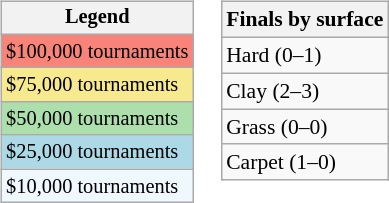<table>
<tr valign=top>
<td><br><table class=wikitable style="font-size:85%">
<tr>
<th>Legend</th>
</tr>
<tr style="background:#f88379;">
<td>$100,000 tournaments</td>
</tr>
<tr style="background:#f7e98e;">
<td>$75,000 tournaments</td>
</tr>
<tr style="background:#addfad;">
<td>$50,000 tournaments</td>
</tr>
<tr style="background:lightblue;">
<td>$25,000 tournaments</td>
</tr>
<tr style="background:#f0f8ff;">
<td>$10,000 tournaments</td>
</tr>
</table>
</td>
<td><br><table class=wikitable style="font-size:90%">
<tr>
<th>Finals by surface</th>
</tr>
<tr>
<td>Hard (0–1)</td>
</tr>
<tr>
<td>Clay (2–3)</td>
</tr>
<tr>
<td>Grass (0–0)</td>
</tr>
<tr>
<td>Carpet (1–0)</td>
</tr>
</table>
</td>
</tr>
</table>
